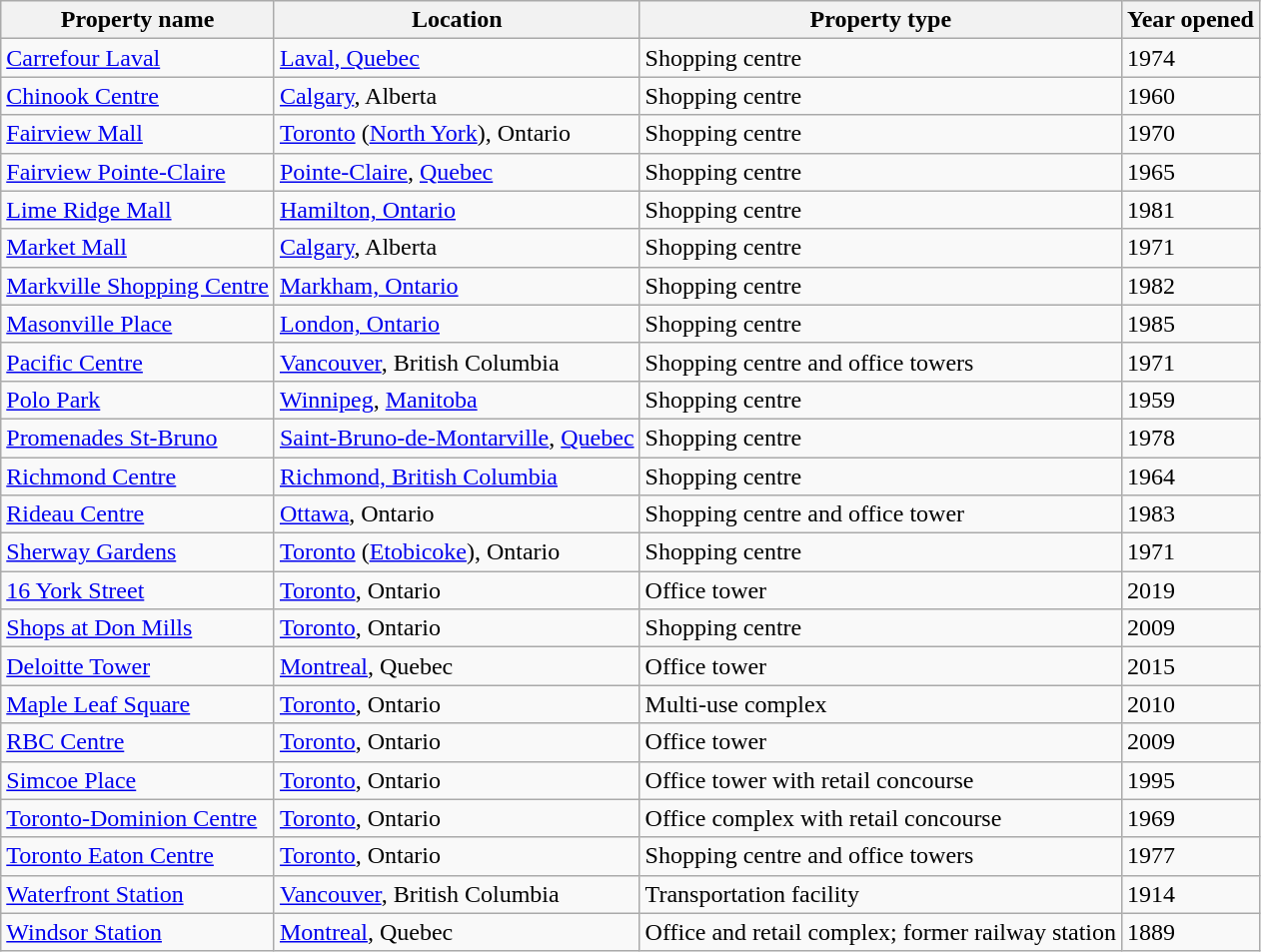<table class="wikitable sortable">
<tr>
<th>Property name</th>
<th>Location</th>
<th>Property type</th>
<th>Year opened</th>
</tr>
<tr>
<td><a href='#'>Carrefour Laval</a></td>
<td><a href='#'>Laval, Quebec</a></td>
<td>Shopping centre</td>
<td>1974</td>
</tr>
<tr>
<td><a href='#'>Chinook Centre</a></td>
<td><a href='#'>Calgary</a>, Alberta</td>
<td>Shopping centre</td>
<td>1960</td>
</tr>
<tr>
<td><a href='#'>Fairview Mall</a></td>
<td><a href='#'>Toronto</a> (<a href='#'>North York</a>), Ontario</td>
<td>Shopping centre</td>
<td>1970</td>
</tr>
<tr>
<td><a href='#'>Fairview Pointe-Claire</a></td>
<td><a href='#'>Pointe-Claire</a>, <a href='#'>Quebec</a></td>
<td>Shopping centre</td>
<td>1965</td>
</tr>
<tr>
<td><a href='#'>Lime Ridge Mall</a></td>
<td><a href='#'>Hamilton, Ontario</a></td>
<td>Shopping centre</td>
<td>1981</td>
</tr>
<tr>
<td><a href='#'>Market Mall</a></td>
<td><a href='#'>Calgary</a>, Alberta</td>
<td>Shopping centre</td>
<td>1971</td>
</tr>
<tr>
<td><a href='#'>Markville Shopping Centre</a></td>
<td><a href='#'>Markham, Ontario</a></td>
<td>Shopping centre</td>
<td>1982</td>
</tr>
<tr>
<td><a href='#'>Masonville Place</a></td>
<td><a href='#'>London, Ontario</a></td>
<td>Shopping centre</td>
<td>1985</td>
</tr>
<tr>
<td><a href='#'>Pacific Centre</a></td>
<td><a href='#'>Vancouver</a>, British Columbia</td>
<td>Shopping centre and office towers</td>
<td>1971</td>
</tr>
<tr>
<td><a href='#'>Polo Park</a></td>
<td><a href='#'>Winnipeg</a>, <a href='#'>Manitoba</a></td>
<td>Shopping centre</td>
<td>1959</td>
</tr>
<tr>
<td><a href='#'>Promenades St-Bruno</a></td>
<td><a href='#'>Saint-Bruno-de-Montarville</a>, <a href='#'>Quebec</a></td>
<td>Shopping centre</td>
<td>1978</td>
</tr>
<tr>
<td><a href='#'>Richmond Centre</a></td>
<td><a href='#'>Richmond, British Columbia</a></td>
<td>Shopping centre</td>
<td>1964</td>
</tr>
<tr>
<td><a href='#'>Rideau Centre</a></td>
<td><a href='#'>Ottawa</a>, Ontario</td>
<td>Shopping centre and office tower</td>
<td>1983</td>
</tr>
<tr>
<td><a href='#'>Sherway Gardens</a></td>
<td><a href='#'>Toronto</a> (<a href='#'>Etobicoke</a>), Ontario</td>
<td>Shopping centre</td>
<td>1971</td>
</tr>
<tr>
<td><a href='#'>16 York Street</a></td>
<td><a href='#'>Toronto</a>, Ontario</td>
<td>Office tower</td>
<td>2019</td>
</tr>
<tr>
<td><a href='#'>Shops at Don Mills</a></td>
<td><a href='#'>Toronto</a>, Ontario</td>
<td>Shopping centre</td>
<td>2009</td>
</tr>
<tr>
<td><a href='#'>Deloitte Tower</a></td>
<td><a href='#'>Montreal</a>, Quebec</td>
<td>Office tower</td>
<td>2015</td>
</tr>
<tr>
<td><a href='#'>Maple Leaf Square</a></td>
<td><a href='#'>Toronto</a>, Ontario</td>
<td>Multi-use complex</td>
<td>2010</td>
</tr>
<tr>
<td><a href='#'>RBC Centre</a></td>
<td><a href='#'>Toronto</a>, Ontario</td>
<td>Office tower</td>
<td>2009</td>
</tr>
<tr>
<td><a href='#'>Simcoe Place</a></td>
<td><a href='#'>Toronto</a>, Ontario</td>
<td>Office tower with retail concourse</td>
<td>1995</td>
</tr>
<tr>
<td><a href='#'>Toronto-Dominion Centre</a></td>
<td><a href='#'>Toronto</a>, Ontario</td>
<td>Office complex with retail concourse</td>
<td>1969</td>
</tr>
<tr>
<td><a href='#'>Toronto Eaton Centre</a></td>
<td><a href='#'>Toronto</a>, Ontario</td>
<td>Shopping centre and office towers</td>
<td>1977</td>
</tr>
<tr>
<td><a href='#'>Waterfront Station</a></td>
<td><a href='#'>Vancouver</a>, British Columbia</td>
<td>Transportation facility</td>
<td>1914</td>
</tr>
<tr>
<td><a href='#'>Windsor Station</a></td>
<td><a href='#'>Montreal</a>, Quebec</td>
<td>Office and retail complex; former railway station</td>
<td>1889</td>
</tr>
</table>
